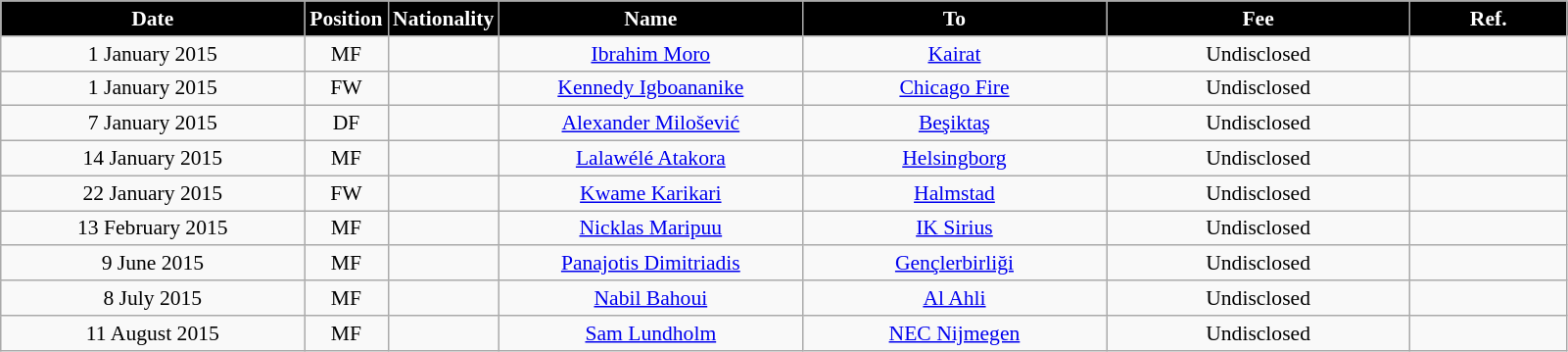<table class="wikitable"  style="text-align:center; font-size:90%; ">
<tr>
<th style="background:#000000; color:white; width:200px;">Date</th>
<th style="background:#000000; color:white; width:50px;">Position</th>
<th style="background:#000000; color:white; width:50px;">Nationality</th>
<th style="background:#000000; color:white; width:200px;">Name</th>
<th style="background:#000000; color:white; width:200px;">To</th>
<th style="background:#000000; color:white; width:200px;">Fee</th>
<th style="background:#000000; color:white; width:100px;">Ref.</th>
</tr>
<tr>
<td>1 January 2015</td>
<td>MF</td>
<td></td>
<td><a href='#'>Ibrahim Moro</a></td>
<td><a href='#'>Kairat</a></td>
<td>Undisclosed</td>
<td></td>
</tr>
<tr>
<td>1 January 2015</td>
<td>FW</td>
<td></td>
<td><a href='#'>Kennedy Igboananike</a></td>
<td><a href='#'>Chicago Fire</a></td>
<td>Undisclosed</td>
<td></td>
</tr>
<tr>
<td>7 January 2015</td>
<td>DF</td>
<td></td>
<td><a href='#'>Alexander Milošević</a></td>
<td><a href='#'>Beşiktaş</a></td>
<td>Undisclosed</td>
<td></td>
</tr>
<tr>
<td>14 January 2015</td>
<td>MF</td>
<td></td>
<td><a href='#'>Lalawélé Atakora</a></td>
<td><a href='#'>Helsingborg</a></td>
<td>Undisclosed</td>
<td></td>
</tr>
<tr>
<td>22 January 2015</td>
<td>FW</td>
<td></td>
<td><a href='#'>Kwame Karikari</a></td>
<td><a href='#'>Halmstad</a></td>
<td>Undisclosed</td>
<td></td>
</tr>
<tr>
<td>13 February 2015</td>
<td>MF</td>
<td></td>
<td><a href='#'>Nicklas Maripuu</a></td>
<td><a href='#'>IK Sirius</a></td>
<td>Undisclosed</td>
<td></td>
</tr>
<tr>
<td>9 June 2015</td>
<td>MF</td>
<td></td>
<td><a href='#'>Panajotis Dimitriadis</a></td>
<td><a href='#'>Gençlerbirliği</a></td>
<td>Undisclosed</td>
<td></td>
</tr>
<tr>
<td>8 July 2015</td>
<td>MF</td>
<td></td>
<td><a href='#'>Nabil Bahoui</a></td>
<td><a href='#'>Al Ahli</a></td>
<td>Undisclosed</td>
<td></td>
</tr>
<tr>
<td>11 August 2015</td>
<td>MF</td>
<td></td>
<td><a href='#'>Sam Lundholm</a></td>
<td><a href='#'>NEC Nijmegen</a></td>
<td>Undisclosed</td>
<td></td>
</tr>
</table>
